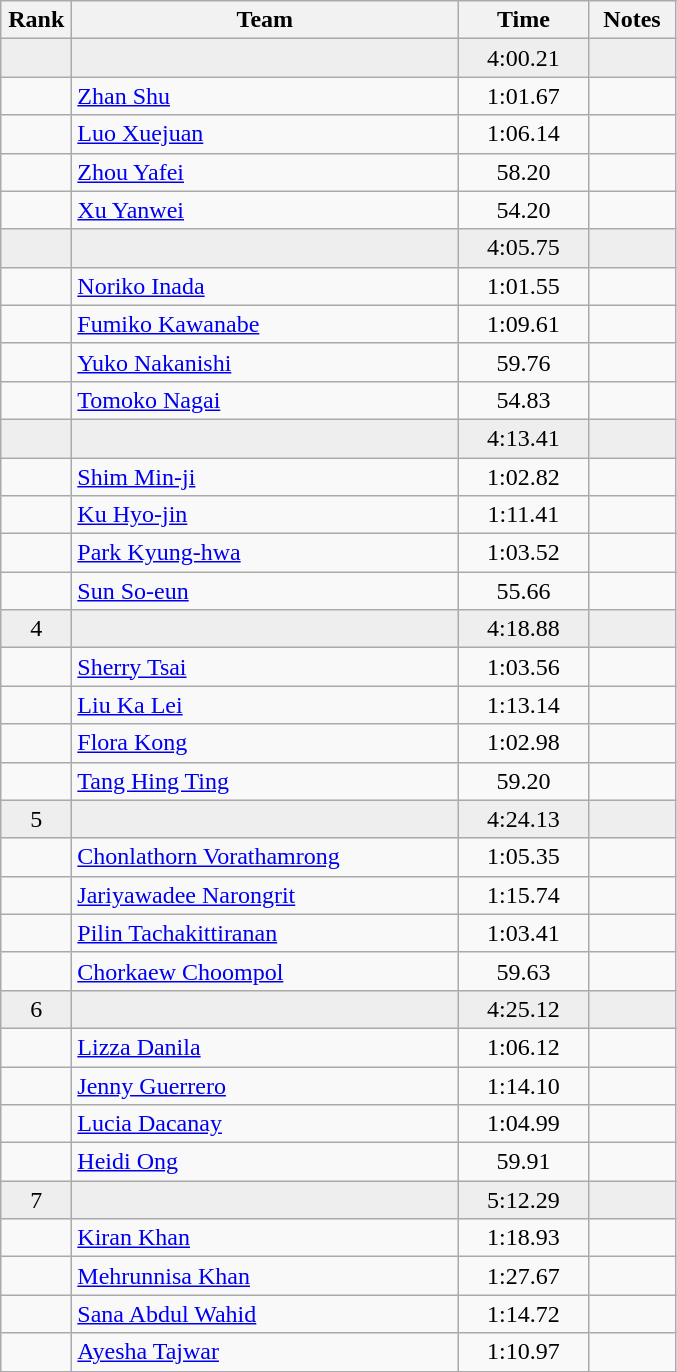<table class="wikitable" style="text-align:center">
<tr>
<th width=40>Rank</th>
<th width=250>Team</th>
<th width=80>Time</th>
<th width=50>Notes</th>
</tr>
<tr bgcolor=eeeeee>
<td></td>
<td align=left></td>
<td>4:00.21</td>
<td></td>
</tr>
<tr>
<td></td>
<td align=left><a href='#'>Zhan Shu</a></td>
<td>1:01.67</td>
<td></td>
</tr>
<tr>
<td></td>
<td align=left><a href='#'>Luo Xuejuan</a></td>
<td>1:06.14</td>
<td></td>
</tr>
<tr>
<td></td>
<td align=left><a href='#'>Zhou Yafei</a></td>
<td>58.20</td>
<td></td>
</tr>
<tr>
<td></td>
<td align=left><a href='#'>Xu Yanwei</a></td>
<td>54.20</td>
<td></td>
</tr>
<tr bgcolor=eeeeee>
<td></td>
<td align=left></td>
<td>4:05.75</td>
<td></td>
</tr>
<tr>
<td></td>
<td align=left><a href='#'>Noriko Inada</a></td>
<td>1:01.55</td>
<td></td>
</tr>
<tr>
<td></td>
<td align=left><a href='#'>Fumiko Kawanabe</a></td>
<td>1:09.61</td>
<td></td>
</tr>
<tr>
<td></td>
<td align=left><a href='#'>Yuko Nakanishi</a></td>
<td>59.76</td>
<td></td>
</tr>
<tr>
<td></td>
<td align=left><a href='#'>Tomoko Nagai</a></td>
<td>54.83</td>
<td></td>
</tr>
<tr bgcolor=eeeeee>
<td></td>
<td align=left></td>
<td>4:13.41</td>
<td></td>
</tr>
<tr>
<td></td>
<td align=left><a href='#'>Shim Min-ji</a></td>
<td>1:02.82</td>
<td></td>
</tr>
<tr>
<td></td>
<td align=left><a href='#'>Ku Hyo-jin</a></td>
<td>1:11.41</td>
<td></td>
</tr>
<tr>
<td></td>
<td align=left><a href='#'>Park Kyung-hwa</a></td>
<td>1:03.52</td>
<td></td>
</tr>
<tr>
<td></td>
<td align=left><a href='#'>Sun So-eun</a></td>
<td>55.66</td>
<td></td>
</tr>
<tr bgcolor=eeeeee>
<td>4</td>
<td align=left></td>
<td>4:18.88</td>
<td></td>
</tr>
<tr>
<td></td>
<td align=left><a href='#'>Sherry Tsai</a></td>
<td>1:03.56</td>
<td></td>
</tr>
<tr>
<td></td>
<td align=left><a href='#'>Liu Ka Lei</a></td>
<td>1:13.14</td>
<td></td>
</tr>
<tr>
<td></td>
<td align=left><a href='#'>Flora Kong</a></td>
<td>1:02.98</td>
<td></td>
</tr>
<tr>
<td></td>
<td align=left><a href='#'>Tang Hing Ting</a></td>
<td>59.20</td>
<td></td>
</tr>
<tr bgcolor=eeeeee>
<td>5</td>
<td align=left></td>
<td>4:24.13</td>
<td></td>
</tr>
<tr>
<td></td>
<td align=left><a href='#'>Chonlathorn Vorathamrong</a></td>
<td>1:05.35</td>
<td></td>
</tr>
<tr>
<td></td>
<td align=left><a href='#'>Jariyawadee Narongrit</a></td>
<td>1:15.74</td>
<td></td>
</tr>
<tr>
<td></td>
<td align=left><a href='#'>Pilin Tachakittiranan</a></td>
<td>1:03.41</td>
<td></td>
</tr>
<tr>
<td></td>
<td align=left><a href='#'>Chorkaew Choompol</a></td>
<td>59.63</td>
<td></td>
</tr>
<tr bgcolor=eeeeee>
<td>6</td>
<td align=left></td>
<td>4:25.12</td>
<td></td>
</tr>
<tr>
<td></td>
<td align=left><a href='#'>Lizza Danila</a></td>
<td>1:06.12</td>
<td></td>
</tr>
<tr>
<td></td>
<td align=left><a href='#'>Jenny Guerrero</a></td>
<td>1:14.10</td>
<td></td>
</tr>
<tr>
<td></td>
<td align=left><a href='#'>Lucia Dacanay</a></td>
<td>1:04.99</td>
<td></td>
</tr>
<tr>
<td></td>
<td align=left><a href='#'>Heidi Ong</a></td>
<td>59.91</td>
<td></td>
</tr>
<tr bgcolor=eeeeee>
<td>7</td>
<td align=left></td>
<td>5:12.29</td>
<td></td>
</tr>
<tr>
<td></td>
<td align=left><a href='#'>Kiran Khan</a></td>
<td>1:18.93</td>
<td></td>
</tr>
<tr>
<td></td>
<td align=left><a href='#'>Mehrunnisa Khan</a></td>
<td>1:27.67</td>
<td></td>
</tr>
<tr>
<td></td>
<td align=left><a href='#'>Sana Abdul Wahid</a></td>
<td>1:14.72</td>
<td></td>
</tr>
<tr>
<td></td>
<td align=left><a href='#'>Ayesha Tajwar</a></td>
<td>1:10.97</td>
<td></td>
</tr>
</table>
